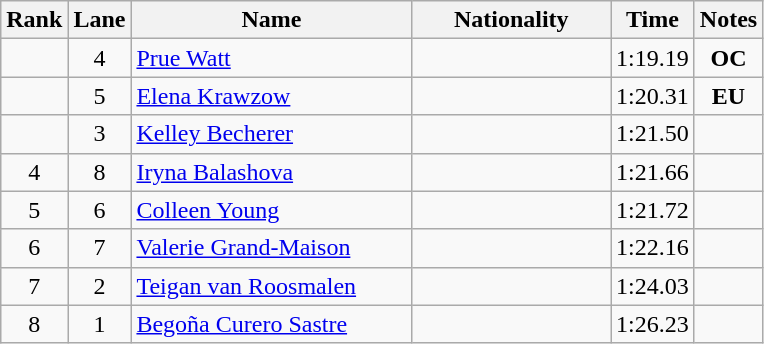<table class="wikitable sortable" style="text-align:center">
<tr>
<th>Rank</th>
<th>Lane</th>
<th style="width:180px">Name</th>
<th style="width:125px">Nationality</th>
<th>Time</th>
<th>Notes</th>
</tr>
<tr>
<td></td>
<td>4</td>
<td style="text-align:left;"><a href='#'>Prue Watt</a></td>
<td style="text-align:left;"></td>
<td>1:19.19</td>
<td><strong>OC</strong></td>
</tr>
<tr>
<td></td>
<td>5</td>
<td style="text-align:left;"><a href='#'>Elena Krawzow</a></td>
<td style="text-align:left;"></td>
<td>1:20.31</td>
<td><strong>EU</strong></td>
</tr>
<tr>
<td></td>
<td>3</td>
<td style="text-align:left;"><a href='#'>Kelley Becherer</a></td>
<td style="text-align:left;"></td>
<td>1:21.50</td>
<td></td>
</tr>
<tr>
<td>4</td>
<td>8</td>
<td style="text-align:left;"><a href='#'>Iryna Balashova</a></td>
<td style="text-align:left;"></td>
<td>1:21.66</td>
<td></td>
</tr>
<tr>
<td>5</td>
<td>6</td>
<td style="text-align:left;"><a href='#'>Colleen Young</a></td>
<td style="text-align:left;"></td>
<td>1:21.72</td>
<td></td>
</tr>
<tr>
<td>6</td>
<td>7</td>
<td style="text-align:left;"><a href='#'>Valerie Grand-Maison</a></td>
<td style="text-align:left;"></td>
<td>1:22.16</td>
<td></td>
</tr>
<tr>
<td>7</td>
<td>2</td>
<td style="text-align:left;"><a href='#'>Teigan van Roosmalen</a></td>
<td style="text-align:left;"></td>
<td>1:24.03</td>
<td></td>
</tr>
<tr>
<td>8</td>
<td>1</td>
<td style="text-align:left;"><a href='#'>Begoña Curero Sastre</a></td>
<td style="text-align:left;"></td>
<td>1:26.23</td>
<td></td>
</tr>
</table>
